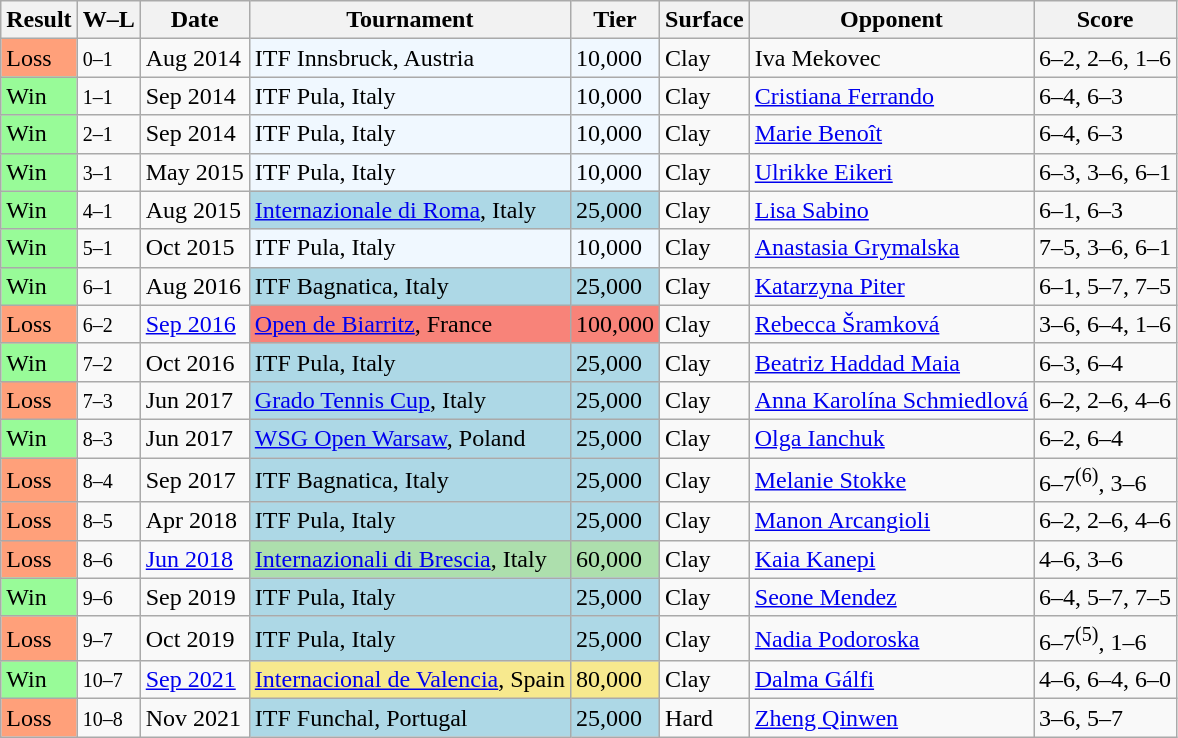<table class="sortable wikitable">
<tr>
<th>Result</th>
<th class=unsortable>W–L</th>
<th>Date</th>
<th>Tournament</th>
<th>Tier</th>
<th>Surface</th>
<th>Opponent</th>
<th class=unsortable>Score</th>
</tr>
<tr>
<td bgcolor=ffa07a>Loss</td>
<td><small>0–1</small></td>
<td>Aug 2014</td>
<td bgcolor=f0f8ff>ITF Innsbruck, Austria</td>
<td bgcolor=f0f8ff>10,000</td>
<td>Clay</td>
<td> Iva Mekovec</td>
<td>6–2, 2–6, 1–6</td>
</tr>
<tr>
<td bgcolor=98fb98>Win</td>
<td><small>1–1</small></td>
<td>Sep 2014</td>
<td bgcolor=f0f8ff>ITF Pula, Italy</td>
<td bgcolor=f0f8ff>10,000</td>
<td>Clay</td>
<td> <a href='#'>Cristiana Ferrando</a></td>
<td>6–4, 6–3</td>
</tr>
<tr>
<td bgcolor=98fb98>Win</td>
<td><small>2–1</small></td>
<td>Sep 2014</td>
<td bgcolor=f0f8ff>ITF Pula, Italy</td>
<td bgcolor=f0f8ff>10,000</td>
<td>Clay</td>
<td> <a href='#'>Marie Benoît</a></td>
<td>6–4, 6–3</td>
</tr>
<tr>
<td bgcolor=98fb98>Win</td>
<td><small>3–1</small></td>
<td>May 2015</td>
<td bgcolor=f0f8ff>ITF Pula, Italy</td>
<td bgcolor=f0f8ff>10,000</td>
<td>Clay</td>
<td> <a href='#'>Ulrikke Eikeri</a></td>
<td>6–3, 3–6, 6–1</td>
</tr>
<tr>
<td bgcolor=98fb98>Win</td>
<td><small>4–1</small></td>
<td>Aug 2015</td>
<td bgcolor=lightblue><a href='#'>Internazionale di Roma</a>, Italy</td>
<td bgcolor=lightblue>25,000</td>
<td>Clay</td>
<td> <a href='#'>Lisa Sabino</a></td>
<td>6–1, 6–3</td>
</tr>
<tr>
<td bgcolor=98fb98>Win</td>
<td><small>5–1</small></td>
<td>Oct 2015</td>
<td bgcolor=f0f8ff>ITF Pula, Italy</td>
<td bgcolor=f0f8ff>10,000</td>
<td>Clay</td>
<td> <a href='#'>Anastasia Grymalska</a></td>
<td>7–5, 3–6, 6–1</td>
</tr>
<tr>
<td bgcolor=98fb98>Win</td>
<td><small>6–1</small></td>
<td>Aug 2016</td>
<td bgcolor=lightblue>ITF Bagnatica, Italy</td>
<td bgcolor=lightblue>25,000</td>
<td>Clay</td>
<td> <a href='#'>Katarzyna Piter</a></td>
<td>6–1, 5–7, 7–5</td>
</tr>
<tr>
<td bgcolor=ffa07a>Loss</td>
<td><small>6–2</small></td>
<td><a href='#'>Sep 2016</a></td>
<td bgcolor=f88379><a href='#'>Open de Biarritz</a>, France</td>
<td bgcolor=f88379>100,000</td>
<td>Clay</td>
<td> <a href='#'>Rebecca Šramková</a></td>
<td>3–6, 6–4, 1–6</td>
</tr>
<tr>
<td bgcolor=98fb98>Win</td>
<td><small>7–2</small></td>
<td>Oct 2016</td>
<td bgcolor=lightblue>ITF Pula, Italy</td>
<td bgcolor=lightblue>25,000</td>
<td>Clay</td>
<td> <a href='#'>Beatriz Haddad Maia</a></td>
<td>6–3, 6–4</td>
</tr>
<tr>
<td bgcolor=ffa07a>Loss</td>
<td><small>7–3</small></td>
<td>Jun 2017</td>
<td bgcolor=lightblue><a href='#'>Grado Tennis Cup</a>, Italy</td>
<td bgcolor=lightblue>25,000</td>
<td>Clay</td>
<td> <a href='#'>Anna Karolína Schmiedlová</a></td>
<td>6–2, 2–6, 4–6</td>
</tr>
<tr>
<td bgcolor=98fb98>Win</td>
<td><small>8–3</small></td>
<td>Jun 2017</td>
<td bgcolor=lightblue><a href='#'>WSG Open Warsaw</a>, Poland</td>
<td bgcolor=lightblue>25,000</td>
<td>Clay</td>
<td> <a href='#'>Olga Ianchuk</a></td>
<td>6–2, 6–4</td>
</tr>
<tr>
<td bgcolor=ffa07a>Loss</td>
<td><small>8–4</small></td>
<td>Sep 2017</td>
<td bgcolor=lightblue>ITF Bagnatica, Italy</td>
<td bgcolor=lightblue>25,000</td>
<td>Clay</td>
<td> <a href='#'>Melanie Stokke</a></td>
<td>6–7<sup>(6)</sup>, 3–6</td>
</tr>
<tr>
<td bgcolor=ffa07a>Loss</td>
<td><small>8–5</small></td>
<td>Apr 2018</td>
<td bgcolor=lightblue>ITF Pula, Italy</td>
<td bgcolor=lightblue>25,000</td>
<td>Clay</td>
<td> <a href='#'>Manon Arcangioli</a></td>
<td>6–2, 2–6, 4–6</td>
</tr>
<tr>
<td bgcolor=ffa07a>Loss</td>
<td><small>8–6</small></td>
<td><a href='#'>Jun 2018</a></td>
<td bgcolor=addfad><a href='#'>Internazionali di Brescia</a>, Italy</td>
<td bgcolor=addfad>60,000</td>
<td>Clay</td>
<td> <a href='#'>Kaia Kanepi</a></td>
<td>4–6, 3–6</td>
</tr>
<tr>
<td bgcolor=98fb98>Win</td>
<td><small>9–6</small></td>
<td>Sep 2019</td>
<td bgcolor=lightblue>ITF Pula, Italy</td>
<td bgcolor=lightblue>25,000</td>
<td>Clay</td>
<td> <a href='#'>Seone Mendez</a></td>
<td>6–4, 5–7, 7–5</td>
</tr>
<tr>
<td bgcolor=ffa07a>Loss</td>
<td><small>9–7</small></td>
<td>Oct 2019</td>
<td bgcolor=lightblue>ITF Pula, Italy</td>
<td bgcolor=lightblue>25,000</td>
<td>Clay</td>
<td> <a href='#'>Nadia Podoroska</a></td>
<td>6–7<sup>(5)</sup>, 1–6</td>
</tr>
<tr>
<td bgcolor=98fb98>Win</td>
<td><small>10–7</small></td>
<td><a href='#'>Sep 2021</a></td>
<td bgcolor=f7e98e><a href='#'>Internacional de Valencia</a>, Spain</td>
<td bgcolor=f7e98e>80,000</td>
<td>Clay</td>
<td> <a href='#'>Dalma Gálfi</a></td>
<td>4–6, 6–4, 6–0</td>
</tr>
<tr>
<td bgcolor=ffa07a>Loss</td>
<td><small>10–8</small></td>
<td>Nov 2021</td>
<td bgcolor=lightblue>ITF Funchal, Portugal</td>
<td bgcolor=lightblue>25,000</td>
<td>Hard</td>
<td> <a href='#'>Zheng Qinwen</a></td>
<td>3–6, 5–7</td>
</tr>
</table>
